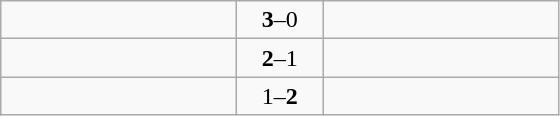<table class="wikitable">
<tr>
<td width=150><strong></strong></td>
<td style="width:50px" align=center><strong>3</strong>–0</td>
<td width=150></td>
</tr>
<tr>
<td width=150><strong></strong></td>
<td style="width:50px" align=center><strong>2</strong>–1</td>
<td width=150></td>
</tr>
<tr>
<td width=150></td>
<td style="width:50px" align=center>1–<strong>2</strong></td>
<td width=150><strong></strong></td>
</tr>
</table>
